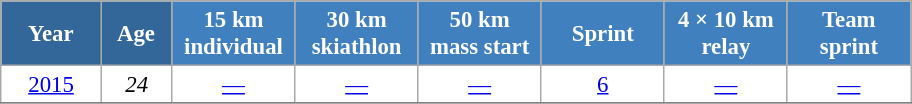<table class="wikitable" style="font-size:95%; text-align:center; border:grey solid 1px; border-collapse:collapse; background:#ffffff;">
<tr>
<th style="background-color:#369; color:white; width:60px;"> Year </th>
<th style="background-color:#369; color:white; width:40px;"> Age </th>
<th style="background-color:#4180be; color:white; width:75px;"> 15 km <br> individual </th>
<th style="background-color:#4180be; color:white; width:75px;"> 30 km <br> skiathlon </th>
<th style="background-color:#4180be; color:white; width:75px;"> 50 km <br> mass start </th>
<th style="background-color:#4180be; color:white; width:75px;"> Sprint </th>
<th style="background-color:#4180be; color:white; width:75px;"> 4 × 10 km <br> relay </th>
<th style="background-color:#4180be; color:white; width:75px;"> Team <br> sprint </th>
</tr>
<tr>
<td><a href='#'>2015</a></td>
<td><em>24</em></td>
<td><a href='#'>—</a></td>
<td><a href='#'>—</a></td>
<td><a href='#'>—</a></td>
<td><a href='#'>6</a></td>
<td><a href='#'>—</a></td>
<td><a href='#'>—</a></td>
</tr>
<tr>
</tr>
</table>
